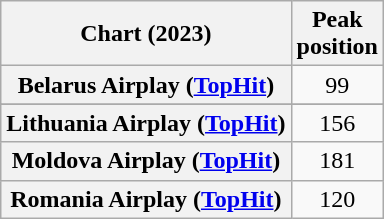<table class="wikitable sortable plainrowheaders" style="text-align:center">
<tr>
<th scope="col">Chart (2023)</th>
<th scope="col">Peak<br>position</th>
</tr>
<tr>
<th scope="row">Belarus Airplay (<a href='#'>TopHit</a>)</th>
<td>99</td>
</tr>
<tr>
</tr>
<tr>
<th scope="row">Lithuania Airplay (<a href='#'>TopHit</a>)</th>
<td>156</td>
</tr>
<tr>
<th scope="row">Moldova Airplay (<a href='#'>TopHit</a>)</th>
<td>181</td>
</tr>
<tr>
<th scope="row">Romania Airplay (<a href='#'>TopHit</a>)</th>
<td>120</td>
</tr>
</table>
